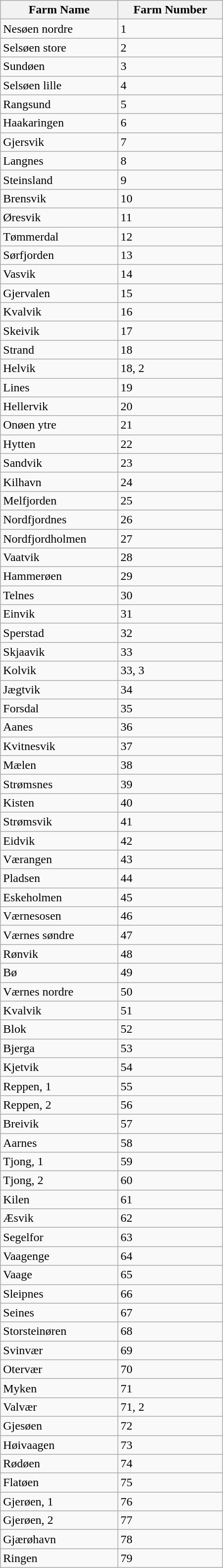<table border="1" width="300" class="wikitable sortable mw-collapsible">
<tr>
<th>Farm Name</th>
<th>Farm Number</th>
</tr>
<tr>
<td>Nesøen nordre</td>
<td>1</td>
</tr>
<tr>
<td>Selsøen store</td>
<td>2</td>
</tr>
<tr>
<td>Sundøen</td>
<td>3</td>
</tr>
<tr>
<td>Selsøen lille</td>
<td>4</td>
</tr>
<tr>
<td>Rangsund</td>
<td>5</td>
</tr>
<tr>
<td>Haakaringen</td>
<td>6</td>
</tr>
<tr>
<td>Gjersvik</td>
<td>7</td>
</tr>
<tr>
<td>Langnes</td>
<td>8</td>
</tr>
<tr>
<td>Steinsland</td>
<td>9</td>
</tr>
<tr>
<td>Brensvik</td>
<td>10</td>
</tr>
<tr>
<td>Øresvik</td>
<td>11</td>
</tr>
<tr>
<td>Tømmerdal</td>
<td>12</td>
</tr>
<tr>
<td>Sørfjorden</td>
<td>13</td>
</tr>
<tr>
<td>Vasvik</td>
<td>14</td>
</tr>
<tr>
<td>Gjervalen</td>
<td>15</td>
</tr>
<tr>
<td>Kvalvik</td>
<td>16</td>
</tr>
<tr>
<td>Skeivik</td>
<td>17</td>
</tr>
<tr>
<td>Strand</td>
<td>18</td>
</tr>
<tr>
<td>Helvik</td>
<td>18, 2</td>
</tr>
<tr>
<td>Lines</td>
<td>19</td>
</tr>
<tr>
<td>Hellervik</td>
<td>20</td>
</tr>
<tr>
<td>Onøen ytre</td>
<td>21</td>
</tr>
<tr>
<td>Hytten</td>
<td>22</td>
</tr>
<tr>
<td>Sandvik</td>
<td>23</td>
</tr>
<tr>
<td>Kilhavn</td>
<td>24</td>
</tr>
<tr>
<td>Melfjorden</td>
<td>25</td>
</tr>
<tr>
<td>Nordfjordnes</td>
<td>26</td>
</tr>
<tr>
<td>Nordfjordholmen</td>
<td>27</td>
</tr>
<tr>
<td>Vaatvik</td>
<td>28</td>
</tr>
<tr>
<td>Hammerøen</td>
<td>29</td>
</tr>
<tr>
<td>Telnes</td>
<td>30</td>
</tr>
<tr>
<td>Einvik</td>
<td>31</td>
</tr>
<tr>
<td>Sperstad</td>
<td>32</td>
</tr>
<tr>
<td>Skjaavik</td>
<td>33</td>
</tr>
<tr>
<td>Kolvik</td>
<td>33, 3</td>
</tr>
<tr>
<td>Jægtvik</td>
<td>34</td>
</tr>
<tr>
<td>Forsdal</td>
<td>35</td>
</tr>
<tr>
<td>Aanes</td>
<td>36</td>
</tr>
<tr>
<td>Kvitnesvik</td>
<td>37</td>
</tr>
<tr>
<td>Mælen</td>
<td>38</td>
</tr>
<tr>
<td>Strømsnes</td>
<td>39</td>
</tr>
<tr>
<td>Kisten</td>
<td>40</td>
</tr>
<tr>
<td>Strømsvik</td>
<td>41</td>
</tr>
<tr>
<td>Eidvik</td>
<td>42</td>
</tr>
<tr>
<td>Værangen</td>
<td>43</td>
</tr>
<tr>
<td>Pladsen</td>
<td>44</td>
</tr>
<tr>
<td>Eskeholmen</td>
<td>45</td>
</tr>
<tr>
<td>Værnesosen</td>
<td>46</td>
</tr>
<tr>
<td>Værnes søndre</td>
<td>47</td>
</tr>
<tr>
<td>Rønvik</td>
<td>48</td>
</tr>
<tr>
<td>Bø</td>
<td>49</td>
</tr>
<tr>
<td>Værnes nordre</td>
<td>50</td>
</tr>
<tr>
<td>Kvalvik</td>
<td>51</td>
</tr>
<tr>
<td>Blok</td>
<td>52</td>
</tr>
<tr>
<td>Bjerga</td>
<td>53</td>
</tr>
<tr>
<td>Kjetvik</td>
<td>54</td>
</tr>
<tr>
<td>Reppen, 1</td>
<td>55</td>
</tr>
<tr>
<td>Reppen, 2</td>
<td>56</td>
</tr>
<tr>
<td>Breivik</td>
<td>57</td>
</tr>
<tr>
<td>Aarnes</td>
<td>58</td>
</tr>
<tr>
<td>Tjong, 1</td>
<td>59</td>
</tr>
<tr>
<td>Tjong, 2</td>
<td>60</td>
</tr>
<tr>
<td>Kilen</td>
<td>61</td>
</tr>
<tr>
<td>Æsvik</td>
<td>62</td>
</tr>
<tr>
<td>Segelfor</td>
<td>63</td>
</tr>
<tr>
<td>Vaagenge</td>
<td>64</td>
</tr>
<tr>
<td>Vaage</td>
<td>65</td>
</tr>
<tr>
<td>Sleipnes</td>
<td>66</td>
</tr>
<tr>
<td>Seines</td>
<td>67</td>
</tr>
<tr>
<td>Storsteinøren</td>
<td>68</td>
</tr>
<tr>
<td>Svinvær</td>
<td>69</td>
</tr>
<tr>
<td>Otervær</td>
<td>70</td>
</tr>
<tr>
<td>Myken</td>
<td>71</td>
</tr>
<tr>
<td>Valvær</td>
<td>71, 2</td>
</tr>
<tr>
<td>Gjesøen</td>
<td>72</td>
</tr>
<tr>
<td>Høivaagen</td>
<td>73</td>
</tr>
<tr>
<td>Rødøen</td>
<td>74</td>
</tr>
<tr>
<td>Flatøen</td>
<td>75</td>
</tr>
<tr>
<td>Gjerøen, 1</td>
<td>76</td>
</tr>
<tr>
<td>Gjerøen, 2</td>
<td>77</td>
</tr>
<tr>
<td>Gjærøhavn</td>
<td>78</td>
</tr>
<tr>
<td>Ringen</td>
<td>79</td>
</tr>
</table>
